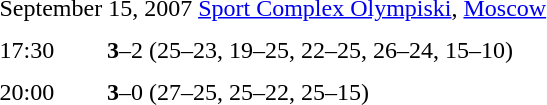<table style=border-collapse:collapse  cellspacing=0 cellpadding=5>
<tr>
<td colspan="4">September 15, 2007 <a href='#'>Sport Complex Olympiski</a>, <a href='#'>Moscow</a></td>
</tr>
<tr>
<td>17:30</td>
<td><strong></strong></td>
<td></td>
<td><strong>3</strong>–2 (25–23, 19–25, 22–25, 26–24, 15–10)</td>
</tr>
<tr>
<td>20:00</td>
<td><strong></strong></td>
<td></td>
<td><strong>3</strong>–0 (27–25, 25–22, 25–15)</td>
</tr>
<tr>
</tr>
</table>
